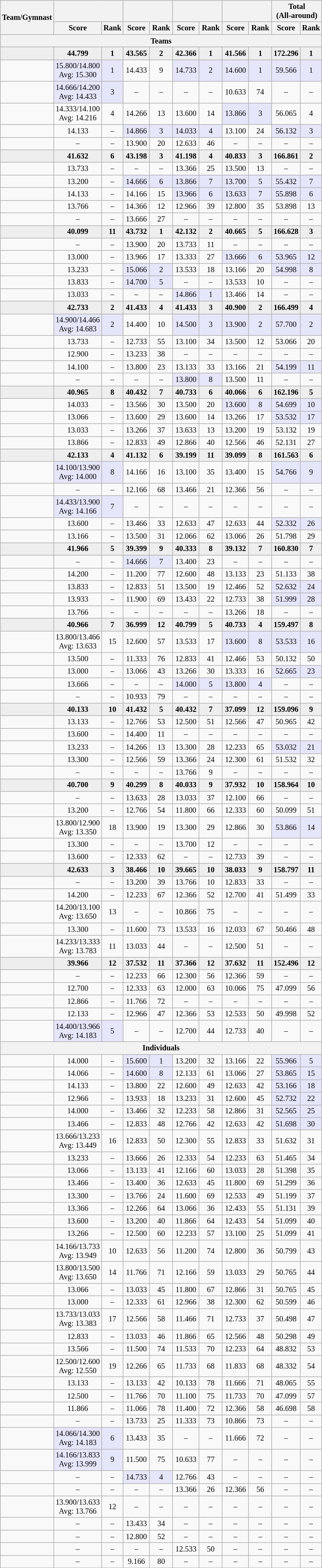<table class="wikitable sortable" style="text-align:center; font-size:85%">
<tr>
<th rowspan=2>Team/Gymnast</th>
<th style="width:6em" colspan=2></th>
<th style="width:6em" colspan=2></th>
<th style="width:6em" colspan=2></th>
<th style="width:6em" colspan=2></th>
<th style="width:6em" colspan=2>Total<br>(All-around)</th>
</tr>
<tr>
<th>Score</th>
<th>Rank</th>
<th>Score</th>
<th>Rank</th>
<th>Score</th>
<th>Rank</th>
<th>Score</th>
<th>Rank</th>
<th>Score</th>
<th>Rank</th>
</tr>
<tr>
<th colspan=11 align=center><strong>Teams</strong></th>
</tr>
<tr style="background:#eee;">
<td align=left><strong></strong></td>
<td><strong>44.799</strong></td>
<td data-sort-value=101><strong>1</strong></td>
<td><strong>43.565</strong></td>
<td data-sort-value=102><strong>2</strong></td>
<td><strong>42.366</strong></td>
<td data-sort-value=101><strong>1</strong></td>
<td><strong>41.566</strong></td>
<td data-sort-value=101><strong>1</strong></td>
<td><strong>172.296</strong></td>
<td data-sort-value=101><strong>1</strong></td>
</tr>
<tr>
<td align=left></td>
<td bgcolor=lavender>15.800/14.800 <br> Avg: 15.300</td>
<td bgcolor=lavender>1</td>
<td>14.433</td>
<td>9</td>
<td bgcolor=lavender>14.733</td>
<td bgcolor=lavender>2</td>
<td bgcolor=lavender>14.600</td>
<td bgcolor=lavender>1</td>
<td bgcolor=lavender>59.566</td>
<td bgcolor=lavender>1</td>
</tr>
<tr>
<td align=left></td>
<td bgcolor=lavender>14.666/14.200 <br> Avg: 14.433</td>
<td bgcolor=lavender>3</td>
<td data-sort-value=0.000>–</td>
<td data-sort-value=200>–</td>
<td data-sort-value=0.000>–</td>
<td data-sort-value=200>–</td>
<td>10.633</td>
<td>74</td>
<td data-sort-value=0.000>–</td>
<td data-sort-value=200>–</td>
</tr>
<tr>
<td align=left></td>
<td>14.333/14.100 <br> Avg: 14.216</td>
<td>4</td>
<td>14.266</td>
<td>13</td>
<td>13.600</td>
<td>14</td>
<td bgcolor=lavender>13.866</td>
<td bgcolor=lavender>3</td>
<td>56.065</td>
<td>4</td>
</tr>
<tr>
<td align=left></td>
<td>14.133</td>
<td data-sort-value=200>–</td>
<td bgcolor=lavender>14.866</td>
<td bgcolor=lavender>3</td>
<td bgcolor=lavender>14.033</td>
<td bgcolor=lavender>4</td>
<td>13.100</td>
<td>24</td>
<td bgcolor=lavender>56.132</td>
<td bgcolor=lavender>3</td>
</tr>
<tr>
<td align=left></td>
<td data-sort-value=0.000>–</td>
<td data-sort-value=200>–</td>
<td>13.900</td>
<td>20</td>
<td>12.633</td>
<td>46</td>
<td data-sort-value=0.000>–</td>
<td data-sort-value=200>–</td>
<td data-sort-value=0.000>–</td>
<td data-sort-value=200>–</td>
</tr>
<tr style="background:#eee;">
<td align=left><strong></strong></td>
<td><strong>41.632</strong></td>
<td data-sort-value=106><strong>6</strong></td>
<td><strong>43.198</strong></td>
<td data-sort-value=103><strong>3</strong></td>
<td><strong>41.198</strong></td>
<td data-sort-value=104><strong>4</strong></td>
<td><strong>40.833</strong></td>
<td data-sort-value=103><strong>3</strong></td>
<td><strong>166.861</strong></td>
<td data-sort-value=102><strong>2</strong></td>
</tr>
<tr>
<td align=left></td>
<td>13.733</td>
<td data-sort-value=200>–</td>
<td data-sort-value=0.000>–</td>
<td data-sort-value=200>–</td>
<td>13.366</td>
<td>25</td>
<td>13.500</td>
<td>13</td>
<td data-sort-value=0.000>–</td>
<td data-sort-value=200>–</td>
</tr>
<tr>
<td align=left></td>
<td>13.200</td>
<td data-sort-value=200>–</td>
<td bgcolor=lavender>14.666</td>
<td bgcolor=lavender>6</td>
<td bgcolor=lavender>13.866</td>
<td bgcolor=lavender>7</td>
<td bgcolor=lavender>13.700</td>
<td bgcolor=lavender>5</td>
<td bgcolor=lavender>55.432</td>
<td bgcolor=lavender>7</td>
</tr>
<tr>
<td align=left></td>
<td>14.133</td>
<td data-sort-value=200>–</td>
<td>14.166</td>
<td>15</td>
<td bgcolor=lavender>13.966</td>
<td bgcolor=lavender>6</td>
<td bgcolor=lavender>13.633</td>
<td bgcolor=lavender>7</td>
<td bgcolor=lavender>55.898</td>
<td bgcolor=lavender>6</td>
</tr>
<tr>
<td align=left></td>
<td>13.766</td>
<td data-sort-value=200>–</td>
<td>14.366</td>
<td>12</td>
<td>12.966</td>
<td>39</td>
<td>12.800</td>
<td>35</td>
<td>53.898</td>
<td>13</td>
</tr>
<tr>
<td align=left></td>
<td data-sort-value=0.000>–</td>
<td data-sort-value=200>–</td>
<td>13.666</td>
<td>27</td>
<td data-sort-value=0.000>–</td>
<td data-sort-value=200>–</td>
<td data-sort-value=0.000>–</td>
<td data-sort-value=200>–</td>
<td data-sort-value=0.000>–</td>
<td data-sort-value=200>–</td>
</tr>
<tr style="background:#eee;">
<td align=left><strong></strong></td>
<td><strong>40.099</strong></td>
<td data-sort-value=1011><strong>11</strong></td>
<td><strong>43.732</strong></td>
<td data-sort-value=101><strong>1</strong></td>
<td><strong>42.132</strong></td>
<td data-sort-value=102><strong>2</strong></td>
<td><strong>40.665</strong></td>
<td data-sort-value=105><strong>5</strong></td>
<td><strong>166.628</strong></td>
<td data-sort-value=103><strong>3</strong></td>
</tr>
<tr>
<td align=left></td>
<td data-sort-value=0.000>–</td>
<td data-sort-value=200>–</td>
<td>13.900</td>
<td>20</td>
<td>13.733</td>
<td>11</td>
<td data-sort-value=0.000>–</td>
<td data-sort-value=200>–</td>
<td data-sort-value=0.000>–</td>
<td data-sort-value=200>–</td>
</tr>
<tr>
<td align=left></td>
<td>13.000</td>
<td data-sort-value=200>–</td>
<td>13.966</td>
<td>17</td>
<td>13.333</td>
<td>27</td>
<td bgcolor=lavender>13.666</td>
<td bgcolor=lavender>6</td>
<td bgcolor=lavender>53.965</td>
<td bgcolor=lavender>12</td>
</tr>
<tr>
<td align=left></td>
<td>13.233</td>
<td data-sort-value=200>–</td>
<td bgcolor=lavender>15.066</td>
<td bgcolor=lavender>2</td>
<td>13.533</td>
<td>18</td>
<td>13.166</td>
<td>20</td>
<td bgcolor=lavender>54.998</td>
<td bgcolor=lavender>8</td>
</tr>
<tr>
<td align=left></td>
<td>13.833</td>
<td data-sort-value=200>–</td>
<td bgcolor=lavender>14.700</td>
<td bgcolor=lavender>5</td>
<td data-sort-value=0.000>–</td>
<td data-sort-value=200>–</td>
<td>13.533</td>
<td>10</td>
<td data-sort-value=0.000>–</td>
<td data-sort-value=200>–</td>
</tr>
<tr>
<td align=left></td>
<td>13.033</td>
<td data-sort-value=200>–</td>
<td data-sort-value=0.000>–</td>
<td data-sort-value=200>–</td>
<td bgcolor=lavender>14.866</td>
<td bgcolor=lavender>1</td>
<td>13.466</td>
<td>14</td>
<td data-sort-value=0.000>–</td>
<td data-sort-value=200>–</td>
</tr>
<tr style="background:#eee;">
<td align=left><strong></strong></td>
<td><strong>42.733</strong></td>
<td data-sort-value=102><strong>2</strong></td>
<td><strong>41.433</strong></td>
<td data-sort-value=104><strong>4</strong></td>
<td><strong>41.433</strong></td>
<td data-sort-value=103><strong>3</strong></td>
<td><strong>40.900</strong></td>
<td data-sort-value=102><strong>2</strong></td>
<td><strong>166.499</strong></td>
<td data-sort-value=104><strong>4</strong></td>
</tr>
<tr>
<td align=left></td>
<td bgcolor=lavender>14.900/14.466 <br> Avg: 14.683</td>
<td bgcolor=lavender>2</td>
<td>14.400</td>
<td>10</td>
<td bgcolor=lavender>14.500</td>
<td bgcolor=lavender>3</td>
<td bgcolor=lavender>13.900</td>
<td bgcolor=lavender>2</td>
<td bgcolor=lavender>57.700</td>
<td bgcolor=lavender>2</td>
</tr>
<tr>
<td align=left></td>
<td>13.733</td>
<td data-sort-value=200>–</td>
<td>12.733</td>
<td>55</td>
<td>13.100</td>
<td>34</td>
<td>13.500</td>
<td>12</td>
<td>53.066</td>
<td>20</td>
</tr>
<tr>
<td align=left></td>
<td>12.900</td>
<td data-sort-value=200>–</td>
<td>13.233</td>
<td>38</td>
<td data-sort-value=0.000>–</td>
<td data-sort-value=200>–</td>
<td data-sort-value=0.000>–</td>
<td data-sort-value=200>–</td>
<td data-sort-value=0.000>–</td>
<td data-sort-value=200>–</td>
</tr>
<tr>
<td align=left></td>
<td>14.100</td>
<td data-sort-value=200>–</td>
<td>13.800</td>
<td>23</td>
<td>13.133</td>
<td>33</td>
<td>13.166</td>
<td>21</td>
<td bgcolor=lavender>54.199</td>
<td bgcolor=lavender>11</td>
</tr>
<tr>
<td align=left></td>
<td data-sort-value=0.000>–</td>
<td data-sort-value=200>–</td>
<td data-sort-value=0.000>–</td>
<td data-sort-value=200>–</td>
<td bgcolor=lavender>13.800</td>
<td bgcolor=lavender>8</td>
<td>13.500</td>
<td>11</td>
<td data-sort-value=0.000>–</td>
<td data-sort-value=200>–</td>
</tr>
<tr style="background:#eee;">
<td align=left><strong></strong></td>
<td><strong>40.965</strong></td>
<td data-sort-value=108><strong>8</strong></td>
<td><strong>40.432</strong></td>
<td data-sort-value=107><strong>7</strong></td>
<td><strong>40.733</strong></td>
<td data-sort-value=106><strong>6</strong></td>
<td><strong>40.066</strong></td>
<td data-sort-value=106><strong>6</strong></td>
<td><strong>162.196</strong></td>
<td data-sort-value=105><strong>5</strong></td>
</tr>
<tr>
<td align=left></td>
<td>14.033</td>
<td data-sort-value=200>–</td>
<td>13.566</td>
<td>30</td>
<td>13.500</td>
<td>20</td>
<td bgcolor=lavender>13.600</td>
<td bgcolor=lavender>8</td>
<td bgcolor=lavender>54.699</td>
<td bgcolor=lavender>10</td>
</tr>
<tr>
<td align=left></td>
<td>13.066</td>
<td data-sort-value=200>–</td>
<td>13.600</td>
<td>29</td>
<td>13.600</td>
<td>14</td>
<td>13.266</td>
<td>17</td>
<td bgcolor=lavender>53.532</td>
<td bgcolor=lavender>17</td>
</tr>
<tr>
<td align=left></td>
<td>13.033</td>
<td data-sort-value=200>–</td>
<td>13.266</td>
<td>37</td>
<td>13.633</td>
<td>13</td>
<td>13.200</td>
<td>19</td>
<td>53.132</td>
<td>19</td>
</tr>
<tr>
<td align=left></td>
<td>13.866</td>
<td data-sort-value=200>–</td>
<td>12.833</td>
<td>49</td>
<td>12.866</td>
<td>40</td>
<td>12.566</td>
<td>46</td>
<td>52.131</td>
<td>27</td>
</tr>
<tr style="background:#eee;">
<td align=left><strong></strong></td>
<td><strong>42.133</strong></td>
<td data-sort-value=104><strong>4</strong></td>
<td><strong>41.132</strong></td>
<td data-sort-value=106><strong>6</strong></td>
<td><strong>39.199</strong></td>
<td data-sort-value=1011><strong>11</strong></td>
<td><strong>39.099</strong></td>
<td data-sort-value=108><strong>8</strong></td>
<td><strong>161.563</strong></td>
<td data-sort-value=106><strong>6</strong></td>
</tr>
<tr>
<td align=left></td>
<td bgcolor=lavender>14.100/13.900 <br> Avg: 14.000</td>
<td bgcolor=lavender>8</td>
<td>14.166</td>
<td>16</td>
<td>13.100</td>
<td>35</td>
<td>13.400</td>
<td>15</td>
<td bgcolor=lavender>54.766</td>
<td bgcolor=lavender>9</td>
</tr>
<tr>
<td align=left></td>
<td data-sort-value=0.000>–</td>
<td data-sort-value=200>–</td>
<td>12.166</td>
<td>68</td>
<td>13.466</td>
<td>21</td>
<td>12.366</td>
<td>56</td>
<td data-sort-value=0.000>–</td>
<td data-sort-value=200>–</td>
</tr>
<tr>
<td align=left></td>
<td bgcolor=lavender>14.433/13.900 <br> Avg: 14.166</td>
<td bgcolor=lavender>7</td>
<td data-sort-value=0.000>–</td>
<td data-sort-value=200>–</td>
<td data-sort-value=0.000>–</td>
<td data-sort-value=200>–</td>
<td data-sort-value=0.000>–</td>
<td data-sort-value=200>–</td>
<td data-sort-value=0.000>–</td>
<td data-sort-value=200>–</td>
</tr>
<tr>
<td align=left></td>
<td>13.600</td>
<td data-sort-value=200>–</td>
<td>13.466</td>
<td>33</td>
<td>12.633</td>
<td>47</td>
<td>12.633</td>
<td>44</td>
<td bgcolor=lavender>52.332</td>
<td bgcolor=lavender>26</td>
</tr>
<tr>
<td align=left></td>
<td>13.166</td>
<td data-sort-value=200>–</td>
<td>13.500</td>
<td>31</td>
<td>12.066</td>
<td>62</td>
<td>13.066</td>
<td>26</td>
<td>51.798</td>
<td>29</td>
</tr>
<tr style="background:#eee;">
<td align=left><strong></strong></td>
<td><strong>41.966</strong></td>
<td data-sort-value=105><strong>5</strong></td>
<td><strong>39.399</strong></td>
<td data-sort-value=109><strong>9</strong></td>
<td><strong>40.333</strong></td>
<td data-sort-value=108><strong>8</strong></td>
<td><strong>39.132</strong></td>
<td data-sort-value=107><strong>7</strong></td>
<td><strong>160.830</strong></td>
<td data-sort-value=107><strong>7</strong></td>
</tr>
<tr>
<td align=left></td>
<td data-sort-value=0.000>–</td>
<td data-sort-value=200>–</td>
<td bgcolor=lavender>14.666</td>
<td bgcolor=lavender>7</td>
<td>13.400</td>
<td>23</td>
<td data-sort-value=0.000>–</td>
<td data-sort-value=200>–</td>
<td data-sort-value=0.000>–</td>
<td data-sort-value=200>–</td>
</tr>
<tr>
<td align=left></td>
<td>14.200</td>
<td data-sort-value=200>–</td>
<td>11.200</td>
<td>77</td>
<td>12.600</td>
<td>48</td>
<td>13.133</td>
<td>23</td>
<td>51.133</td>
<td>38</td>
</tr>
<tr>
<td align=left></td>
<td>13.833</td>
<td data-sort-value=200>–</td>
<td>12.833</td>
<td>51</td>
<td>13.500</td>
<td>19</td>
<td>12.466</td>
<td>52</td>
<td bgcolor=lavender>52.632</td>
<td bgcolor=lavender>24</td>
</tr>
<tr>
<td align=left></td>
<td>13.933</td>
<td data-sort-value=200>–</td>
<td>11.900</td>
<td>69</td>
<td>13.433</td>
<td>22</td>
<td>12.733</td>
<td>38</td>
<td bgcolor=lavender>51.999</td>
<td bgcolor=lavender>28</td>
</tr>
<tr>
<td align=left></td>
<td>13.766</td>
<td data-sort-value=200>–</td>
<td data-sort-value=0.000>–</td>
<td data-sort-value=200>–</td>
<td data-sort-value=0.000>–</td>
<td data-sort-value=200>–</td>
<td>13.266</td>
<td>18</td>
<td data-sort-value=0.000>–</td>
<td data-sort-value=200>–</td>
</tr>
<tr style="background:#eee;">
<td align=left><strong></strong></td>
<td><strong>40.966</strong></td>
<td data-sort-value=107><strong>7</strong></td>
<td><strong>36.999</strong></td>
<td data-sort-value=1012><strong>12</strong></td>
<td><strong>40.799</strong></td>
<td data-sort-value=105><strong>5</strong></td>
<td><strong>40.733</strong></td>
<td data-sort-value=104><strong>4</strong></td>
<td><strong>159.497</strong></td>
<td data-sort-value=108><strong>8</strong></td>
</tr>
<tr>
<td align=left></td>
<td>13.800/13.466 <br> Avg: 13.633</td>
<td>15</td>
<td>12.600</td>
<td>57</td>
<td>13.533</td>
<td>17</td>
<td bgcolor=lavender>13.600</td>
<td bgcolor=lavender>8</td>
<td bgcolor=lavender>53.533</td>
<td bgcolor=lavender>16</td>
</tr>
<tr>
<td align=left></td>
<td>13.500</td>
<td data-sort-value=200>–</td>
<td>11.333</td>
<td>76</td>
<td>12.833</td>
<td>41</td>
<td>12.466</td>
<td>53</td>
<td>50.132</td>
<td>50</td>
</tr>
<tr>
<td align=left></td>
<td>13.000</td>
<td data-sort-value=200>–</td>
<td>13.066</td>
<td>43</td>
<td>13.266</td>
<td>30</td>
<td>13.333</td>
<td>16</td>
<td bgcolor=lavender>52.665</td>
<td bgcolor=lavender>23</td>
</tr>
<tr>
<td align=left></td>
<td>13.666</td>
<td data-sort-value=200>–</td>
<td data-sort-value=0.000>–</td>
<td data-sort-value=200>–</td>
<td bgcolor=lavender>14.000</td>
<td bgcolor=lavender>5</td>
<td bgcolor=lavender>13.800</td>
<td bgcolor=lavender>4</td>
<td data-sort-value=0.000>–</td>
<td data-sort-value=200>–</td>
</tr>
<tr>
<td align=left></td>
<td data-sort-value=0.000>–</td>
<td data-sort-value=200>–</td>
<td>10.933</td>
<td>79</td>
<td data-sort-value=0.000>–</td>
<td data-sort-value=200>–</td>
<td data-sort-value=0.000>–</td>
<td data-sort-value=200>–</td>
<td data-sort-value=0.000>–</td>
<td data-sort-value=200>–</td>
</tr>
<tr style="background:#eee;">
<td align=left><strong></strong></td>
<td><strong>40.133</strong></td>
<td data-sort-value=1010><strong>10</strong></td>
<td><strong>41.432</strong></td>
<td data-sort-value=105><strong>5</strong></td>
<td><strong>40.432</strong></td>
<td data-sort-value=107><strong>7</strong></td>
<td><strong>37.099</strong></td>
<td data-sort-value=1012><strong>12</strong></td>
<td><strong>159.096</strong></td>
<td data-sort-value=109><strong>9</strong></td>
</tr>
<tr>
<td align=left></td>
<td>13.133</td>
<td data-sort-value=200>–</td>
<td>12.766</td>
<td>53</td>
<td>12.500</td>
<td>51</td>
<td>12.566</td>
<td>47</td>
<td>50.965</td>
<td>42</td>
</tr>
<tr>
<td align=left></td>
<td>13.600</td>
<td data-sort-value=200>–</td>
<td>14.400</td>
<td>11</td>
<td data-sort-value=0.000>–</td>
<td data-sort-value=200>–</td>
<td data-sort-value=0.000>–</td>
<td data-sort-value=200>–</td>
<td data-sort-value=0.000>–</td>
<td data-sort-value=200>–</td>
</tr>
<tr>
<td align=left></td>
<td>13.233</td>
<td data-sort-value=200>–</td>
<td>14.266</td>
<td>13</td>
<td>13.300</td>
<td>28</td>
<td>12.233</td>
<td>65</td>
<td bgcolor=lavender>53.032</td>
<td bgcolor=lavender>21</td>
</tr>
<tr>
<td align=left></td>
<td>13.300</td>
<td data-sort-value=200>–</td>
<td>12.566</td>
<td>59</td>
<td>13.366</td>
<td>24</td>
<td>12.300</td>
<td>61</td>
<td>51.532</td>
<td>32</td>
</tr>
<tr>
<td align=left></td>
<td data-sort-value=0.000>–</td>
<td data-sort-value=200>–</td>
<td data-sort-value=0.000>–</td>
<td data-sort-value=200>–</td>
<td>13.766</td>
<td>9</td>
<td data-sort-value=0.000>–</td>
<td data-sort-value=200>–</td>
<td data-sort-value=0.000>–</td>
<td data-sort-value=200>–</td>
</tr>
<tr style="background:#eee;">
<td align=left><strong></strong></td>
<td><strong>40.700</strong></td>
<td data-sort-value=109><strong>9</strong></td>
<td><strong>40.299</strong></td>
<td data-sort-value=108><strong>8</strong></td>
<td><strong>40.033</strong></td>
<td data-sort-value=109><strong>9</strong></td>
<td><strong>37.932</strong></td>
<td data-sort-value=1010><strong>10</strong></td>
<td><strong>158.964</strong></td>
<td data-sort-value=1010><strong>10</strong></td>
</tr>
<tr>
<td align=left></td>
<td data-sort-value=0.000>–</td>
<td data-sort-value=200>–</td>
<td>13.633</td>
<td>28</td>
<td>13.033</td>
<td>37</td>
<td>12.100</td>
<td>66</td>
<td data-sort-value=0.000>–</td>
<td data-sort-value=200>–</td>
</tr>
<tr>
<td align=left></td>
<td>13.200</td>
<td data-sort-value=200>–</td>
<td>12.766</td>
<td>54</td>
<td>11.800</td>
<td>66</td>
<td>12.333</td>
<td>60</td>
<td>50.099</td>
<td>51</td>
</tr>
<tr>
<td align=left></td>
<td>13.800/12.900 <br> Avg: 13.350</td>
<td>18</td>
<td>13.900</td>
<td>19</td>
<td>13.300</td>
<td>29</td>
<td>12.866</td>
<td>30</td>
<td bgcolor=lavender>53.866</td>
<td bgcolor=lavender>14</td>
</tr>
<tr>
<td align=left></td>
<td>13.300</td>
<td data-sort-value=200>–</td>
<td data-sort-value=0.000>–</td>
<td data-sort-value=200>–</td>
<td>13.700</td>
<td>12</td>
<td data-sort-value=0.000>–</td>
<td data-sort-value=200>–</td>
<td data-sort-value=0.000>–</td>
<td data-sort-value=200>–</td>
</tr>
<tr>
<td align=left></td>
<td>13.600</td>
<td data-sort-value=200>–</td>
<td>12.333</td>
<td>62</td>
<td data-sort-value=0.000>–</td>
<td data-sort-value=200>–</td>
<td>12.733</td>
<td>39</td>
<td data-sort-value=0.000>–</td>
<td data-sort-value=200>–</td>
</tr>
<tr style="background:#eee;">
<td align=left><strong></strong></td>
<td><strong>42.633</strong></td>
<td data-sort-value=103><strong>3</strong></td>
<td><strong>38.466</strong></td>
<td data-sort-value=1010><strong>10</strong></td>
<td><strong>39.665</strong></td>
<td data-sort-value=1010><strong>10</strong></td>
<td><strong>38.033</strong></td>
<td data-sort-value=109><strong>9</strong></td>
<td><strong>158.797</strong></td>
<td data-sort-value=1011><strong>11</strong></td>
</tr>
<tr>
<td align=left></td>
<td data-sort-value=0.000>–</td>
<td data-sort-value=200>–</td>
<td>13.200</td>
<td>39</td>
<td>13.766</td>
<td>10</td>
<td>12.833</td>
<td>33</td>
<td data-sort-value=0.000>–</td>
<td data-sort-value=200>–</td>
</tr>
<tr>
<td align=left></td>
<td>14.200</td>
<td data-sort-value=200>–</td>
<td>12.233</td>
<td>67</td>
<td>12.366</td>
<td>52</td>
<td>12.700</td>
<td>41</td>
<td>51.499</td>
<td>33</td>
</tr>
<tr>
<td align=left></td>
<td>14.200/13.100 <br> Avg: 13.650</td>
<td>13</td>
<td data-sort-value=0.000>–</td>
<td data-sort-value=200>–</td>
<td>10.866</td>
<td>75</td>
<td data-sort-value=0.000>–</td>
<td data-sort-value=200>–</td>
<td data-sort-value=0.000>–</td>
<td data-sort-value=200>–</td>
</tr>
<tr>
<td align=left></td>
<td>13.300</td>
<td data-sort-value=200>–</td>
<td>11.600</td>
<td>73</td>
<td>13.533</td>
<td>16</td>
<td>12.033</td>
<td>67</td>
<td>50.466</td>
<td>48</td>
</tr>
<tr>
<td align=left></td>
<td>14.233/13.333 <br> Avg: 13.783</td>
<td>11</td>
<td>13.033</td>
<td>44</td>
<td data-sort-value=0.000>–</td>
<td data-sort-value=200>–</td>
<td>12.500</td>
<td>51</td>
<td data-sort-value=0.000>–</td>
<td data-sort-value=200>–</td>
</tr>
<tr style="background:#eee;">
<td align=left><strong></strong></td>
<td><strong>39.966</strong></td>
<td data-sort-value=1012><strong>12</strong></td>
<td><strong>37.532</strong></td>
<td data-sort-value=1011><strong>11</strong></td>
<td><strong>37.366</strong></td>
<td data-sort-value=1012><strong>12</strong></td>
<td><strong>37.632</strong></td>
<td data-sort-value=1011><strong>11</strong></td>
<td><strong>152.496</strong></td>
<td data-sort-value=1012><strong>12</strong></td>
</tr>
<tr>
<td align=left></td>
<td data-sort-value=0.000>–</td>
<td data-sort-value=200>–</td>
<td>12.233</td>
<td>66</td>
<td>12.300</td>
<td>56</td>
<td>12.366</td>
<td>59</td>
<td data-sort-value=0.000>–</td>
<td data-sort-value=200>–</td>
</tr>
<tr>
<td align=left></td>
<td>12.700</td>
<td data-sort-value=200>–</td>
<td>12.333</td>
<td>63</td>
<td>12.000</td>
<td>63</td>
<td>10.066</td>
<td>75</td>
<td>47.099</td>
<td>56</td>
</tr>
<tr>
<td align=left></td>
<td>12.866</td>
<td data-sort-value=200>–</td>
<td>11.766</td>
<td>72</td>
<td data-sort-value=0.000>–</td>
<td data-sort-value=200>–</td>
<td data-sort-value=0.000>–</td>
<td data-sort-value=200>–</td>
<td data-sort-value=0.000>–</td>
<td data-sort-value=200>–</td>
</tr>
<tr>
<td align=left></td>
<td>12.133</td>
<td data-sort-value=200>–</td>
<td>12.966</td>
<td>47</td>
<td>12.366</td>
<td>53</td>
<td>12.533</td>
<td>50</td>
<td>49.998</td>
<td>52</td>
</tr>
<tr>
<td align=left></td>
<td bgcolor=lavender>14.400/13.966 <br> Avg: 14.183</td>
<td bgcolor=lavender>5</td>
<td data-sort-value=0.000>–</td>
<td data-sort-value=200>–</td>
<td>12.700</td>
<td>44</td>
<td>12.733</td>
<td>40</td>
<td data-sort-value=0.000>–</td>
<td data-sort-value=200>–</td>
</tr>
<tr>
<th colspan=11 align=center><strong>Individuals</strong></th>
</tr>
<tr>
<td align=left></td>
<td>14.000</td>
<td data-sort-value=200>–</td>
<td bgcolor=lavender>15.600</td>
<td bgcolor=lavender>1</td>
<td>13.200</td>
<td>32</td>
<td>13.166</td>
<td>22</td>
<td bgcolor=lavender>55.966</td>
<td bgcolor=lavender>5</td>
</tr>
<tr>
<td align=left></td>
<td>14.066</td>
<td data-sort-value=200>–</td>
<td bgcolor=lavender>14.600</td>
<td bgcolor=lavender>8</td>
<td>12.133</td>
<td>61</td>
<td>13.066</td>
<td>27</td>
<td bgcolor=lavender>53.865</td>
<td bgcolor=lavender>15</td>
</tr>
<tr>
<td align=left></td>
<td>14.133</td>
<td data-sort-value=200>–</td>
<td>13.800</td>
<td>22</td>
<td>12.600</td>
<td>49</td>
<td>12.633</td>
<td>42</td>
<td bgcolor=lavender>53.166</td>
<td bgcolor=lavender>18</td>
</tr>
<tr>
<td align=left></td>
<td>12.966</td>
<td data-sort-value=200>–</td>
<td>13.933</td>
<td>18</td>
<td>13.233</td>
<td>31</td>
<td>12.600</td>
<td>45</td>
<td bgcolor=lavender>52.732</td>
<td bgcolor=lavender>22</td>
</tr>
<tr>
<td align=left></td>
<td>14.000</td>
<td data-sort-value=200>–</td>
<td>13.466</td>
<td>32</td>
<td>12.233</td>
<td>58</td>
<td>12.866</td>
<td>31</td>
<td bgcolor=lavender>52.565</td>
<td bgcolor=lavender>25</td>
</tr>
<tr>
<td align=left></td>
<td>13.466</td>
<td data-sort-value=200>–</td>
<td>12.833</td>
<td>48</td>
<td>12.766</td>
<td>42</td>
<td>12.633</td>
<td>42</td>
<td bgcolor=lavender>51.698</td>
<td bgcolor=lavender>30</td>
</tr>
<tr>
<td align=left></td>
<td>13.666/13.233 <br> Avg: 13.449</td>
<td>16</td>
<td>12.833</td>
<td>50</td>
<td>12.300</td>
<td>55</td>
<td>12.833</td>
<td>33</td>
<td>51.632</td>
<td>31</td>
</tr>
<tr>
<td align=left></td>
<td>13.233</td>
<td data-sort-value=200>–</td>
<td>13.666</td>
<td>26</td>
<td>12.333</td>
<td>54</td>
<td>12.233</td>
<td>63</td>
<td>51.465</td>
<td>34</td>
</tr>
<tr>
<td align=left></td>
<td>13.066</td>
<td data-sort-value=200>–</td>
<td>13.133</td>
<td>41</td>
<td>12.166</td>
<td>60</td>
<td>13.033</td>
<td>28</td>
<td>51.398</td>
<td>35</td>
</tr>
<tr>
<td align=left></td>
<td>13.466</td>
<td data-sort-value=200>–</td>
<td>13.400</td>
<td>36</td>
<td>12.633</td>
<td>45</td>
<td>11.800</td>
<td>69</td>
<td>51.299</td>
<td>36</td>
</tr>
<tr>
<td align=left></td>
<td>13.300</td>
<td data-sort-value=200>–</td>
<td>13.766</td>
<td>24</td>
<td>11.600</td>
<td>69</td>
<td>12.533</td>
<td>49</td>
<td>51.199</td>
<td>37</td>
</tr>
<tr>
<td align=left></td>
<td>13.366</td>
<td data-sort-value=200>–</td>
<td>12.266</td>
<td>64</td>
<td>13.066</td>
<td>36</td>
<td>12.433</td>
<td>55</td>
<td>51.131</td>
<td>39</td>
</tr>
<tr>
<td align=left></td>
<td>13.600</td>
<td data-sort-value=200>–</td>
<td>13.200</td>
<td>40</td>
<td>11.866</td>
<td>64</td>
<td>12.433</td>
<td>54</td>
<td>51.099</td>
<td>40</td>
</tr>
<tr>
<td align=left></td>
<td>13.266</td>
<td data-sort-value=200>–</td>
<td>12.500</td>
<td>60</td>
<td>12.233</td>
<td>57</td>
<td>13.100</td>
<td>25</td>
<td>51.099</td>
<td>41</td>
</tr>
<tr>
<td align=left></td>
<td>14.166/13.733 <br> Avg: 13.949</td>
<td>10</td>
<td>12.633</td>
<td>56</td>
<td>11.200</td>
<td>74</td>
<td>12.800</td>
<td>36</td>
<td>50.799</td>
<td>43</td>
</tr>
<tr>
<td align=left></td>
<td>13.800/13.500 <br> Avg: 13.650</td>
<td>14</td>
<td>11.766</td>
<td>71</td>
<td>12.166</td>
<td>59</td>
<td>13.033</td>
<td>29</td>
<td>50.765</td>
<td>44</td>
</tr>
<tr>
<td align=left></td>
<td>13.066</td>
<td data-sort-value=200>–</td>
<td>13.033</td>
<td>45</td>
<td>11.800</td>
<td>67</td>
<td>12.866</td>
<td>31</td>
<td>50.765</td>
<td>45</td>
</tr>
<tr>
<td align=left></td>
<td>13.000</td>
<td data-sort-value=200>–</td>
<td>12.333</td>
<td>61</td>
<td>12.966</td>
<td>38</td>
<td>12.300</td>
<td>62</td>
<td>50.599</td>
<td>46</td>
</tr>
<tr>
<td align=left></td>
<td>13.733/13.033 <br> Avg: 13.383</td>
<td>17</td>
<td>12.566</td>
<td>58</td>
<td>11.466</td>
<td>71</td>
<td>12.733</td>
<td>37</td>
<td>50.498</td>
<td>47</td>
</tr>
<tr>
<td align=left></td>
<td>12.833</td>
<td data-sort-value=200>–</td>
<td>13.033</td>
<td>46</td>
<td>11.866</td>
<td>65</td>
<td>12.566</td>
<td>48</td>
<td>50.298</td>
<td>49</td>
</tr>
<tr>
<td align=left></td>
<td>13.566</td>
<td data-sort-value=200>–</td>
<td>11.500</td>
<td>74</td>
<td>11.533</td>
<td>70</td>
<td>12.233</td>
<td>64</td>
<td>48.832</td>
<td>53</td>
</tr>
<tr>
<td align=left></td>
<td>12.500/12.600 <br> Avg: 12.550</td>
<td>19</td>
<td>12.266</td>
<td>65</td>
<td>11.733</td>
<td>68</td>
<td>11.833</td>
<td>68</td>
<td>48.332</td>
<td>54</td>
</tr>
<tr>
<td align=left></td>
<td>13.133</td>
<td data-sort-value=200>–</td>
<td>13.133</td>
<td>42</td>
<td>10.133</td>
<td>78</td>
<td>11.666</td>
<td>71</td>
<td>48.065</td>
<td>55</td>
</tr>
<tr>
<td align=left></td>
<td>12.500</td>
<td data-sort-value=200>–</td>
<td>11.766</td>
<td>70</td>
<td>11.100</td>
<td>75</td>
<td>11.733</td>
<td>70</td>
<td>47.099</td>
<td>57</td>
</tr>
<tr>
<td align=left></td>
<td>11.866</td>
<td data-sort-value=200>–</td>
<td>11.066</td>
<td>78</td>
<td>11.400</td>
<td>72</td>
<td>12.366</td>
<td>58</td>
<td>46.698</td>
<td>58</td>
</tr>
<tr>
<td align=left></td>
<td data-sort-value=0.000>–</td>
<td data-sort-value=200>–</td>
<td>13.733</td>
<td>25</td>
<td>11.333</td>
<td>73</td>
<td>10.866</td>
<td>73</td>
<td data-sort-value=0.000>–</td>
<td data-sort-value=200>–</td>
</tr>
<tr>
<td align=left></td>
<td bgcolor=lavender>14.066/14.300 <br> Avg: 14.183</td>
<td bgcolor=lavender>6</td>
<td>13.433</td>
<td>35</td>
<td data-sort-value=0.000>–</td>
<td data-sort-value=200>–</td>
<td>11.666</td>
<td>72</td>
<td data-sort-value=0.000>–</td>
<td data-sort-value=200>–</td>
</tr>
<tr>
<td align=left></td>
<td bgcolor=lavender>14.166/13.833 <br> Avg: 13.999</td>
<td bgcolor=lavender>9</td>
<td>11.500</td>
<td>75</td>
<td>10.633</td>
<td>77</td>
<td data-sort-value=0.000>–</td>
<td data-sort-value=200>–</td>
<td data-sort-value=0.000>–</td>
<td data-sort-value=200>–</td>
</tr>
<tr>
<td align=left></td>
<td data-sort-value=0.000>–</td>
<td data-sort-value=200>–</td>
<td bgcolor=lavender>14.733</td>
<td bgcolor=lavender>4</td>
<td>12.766</td>
<td>43</td>
<td data-sort-value=0.000>–</td>
<td data-sort-value=200>–</td>
<td data-sort-value=0.000>–</td>
<td data-sort-value=200>–</td>
</tr>
<tr>
<td align=left></td>
<td data-sort-value=0.000>–</td>
<td data-sort-value=200>–</td>
<td data-sort-value=0.000>–</td>
<td data-sort-value=200>–</td>
<td>13.366</td>
<td>26</td>
<td>12.366</td>
<td>56</td>
<td data-sort-value=0.000>–</td>
<td data-sort-value=200>–</td>
</tr>
<tr>
<td align=left></td>
<td>13.900/13.633 <br> Avg: 13.766</td>
<td>12</td>
<td data-sort-value=0.000>–</td>
<td data-sort-value=200>–</td>
<td data-sort-value=0.000>–</td>
<td data-sort-value=200>–</td>
<td data-sort-value=0.000>–</td>
<td data-sort-value=200>–</td>
<td data-sort-value=0.000>–</td>
<td data-sort-value=200>–</td>
</tr>
<tr>
<td align=left></td>
<td data-sort-value=0.000>–</td>
<td data-sort-value=200>–</td>
<td>13.433</td>
<td>34</td>
<td data-sort-value=0.000>–</td>
<td data-sort-value=200>–</td>
<td data-sort-value=0.000>–</td>
<td data-sort-value=200>–</td>
<td data-sort-value=0.000>–</td>
<td data-sort-value=200>–</td>
</tr>
<tr>
<td align=left></td>
<td data-sort-value=0.000>–</td>
<td data-sort-value=200>–</td>
<td>12.800</td>
<td>52</td>
<td data-sort-value=0.000>–</td>
<td data-sort-value=200>–</td>
<td data-sort-value=0.000>–</td>
<td data-sort-value=200>–</td>
<td data-sort-value=0.000>–</td>
<td data-sort-value=200>–</td>
</tr>
<tr>
<td align=left></td>
<td data-sort-value=0.000>–</td>
<td data-sort-value=200>–</td>
<td data-sort-value=0.000>–</td>
<td data-sort-value=200>–</td>
<td>12.533</td>
<td>50</td>
<td data-sort-value=0.000>–</td>
<td data-sort-value=200>–</td>
<td data-sort-value=0.000>–</td>
<td data-sort-value=200>–</td>
</tr>
<tr>
<td align=left></td>
<td data-sort-value=0.000>–</td>
<td data-sort-value=200>–</td>
<td>9.166</td>
<td>80</td>
<td data-sort-value=0.000>–</td>
<td data-sort-value=200>–</td>
<td data-sort-value=0.000>–</td>
<td data-sort-value=200>–</td>
<td data-sort-value=0.000>–</td>
<td data-sort-value=200>–</td>
</tr>
</table>
